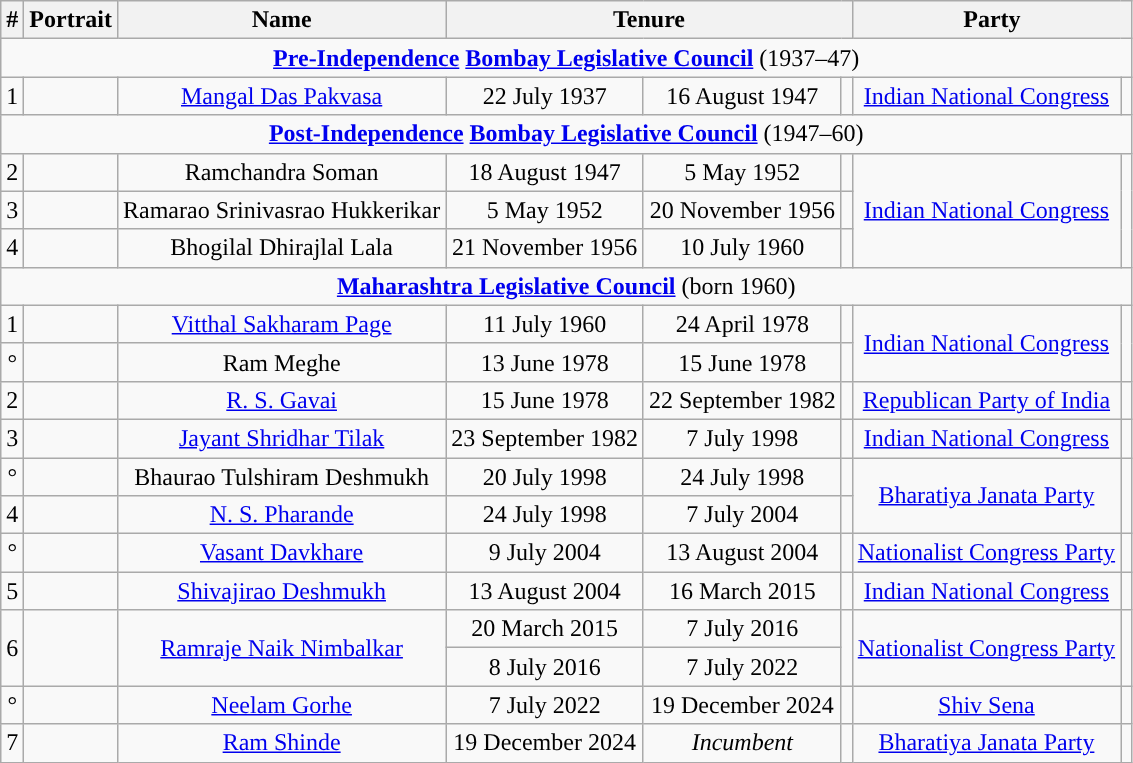<table class="wikitable" style="text-align:center;">
<tr>
<th>#</th>
<th>Portrait</th>
<th>Name</th>
<th colspan="3" scope="col">Tenure</th>
<th colspan="2" scope="col">Party</th>
</tr>
<tr>
<td colspan=8 style="text-align:center;"><strong><a href='#'>Pre-Independence</a> <a href='#'>Bombay Legislative Council</a></strong> (1937–47)</td>
</tr>
<tr>
<td>1</td>
<td></td>
<td><a href='#'>Mangal Das Pakvasa</a></td>
<td>22 July 1937</td>
<td>16 August 1947</td>
<td></td>
<td><a href='#'>Indian National Congress</a></td>
<td style="background-color: "></td>
</tr>
<tr>
<td colspan=8 style="text-align:center;"><strong><a href='#'>Post-Independence</a> <a href='#'>Bombay Legislative Council</a></strong> (1947–60)</td>
</tr>
<tr>
<td>2</td>
<td></td>
<td>Ramchandra Soman</td>
<td>18 August 1947</td>
<td>5 May 1952</td>
<td></td>
<td rowspan=3><a href='#'>Indian National Congress</a></td>
<td rowspan=3 style="background-color: "></td>
</tr>
<tr>
<td>3</td>
<td></td>
<td>Ramarao Srinivasrao Hukkerikar</td>
<td>5 May 1952</td>
<td>20 November 1956</td>
<td></td>
</tr>
<tr>
<td>4</td>
<td></td>
<td>Bhogilal Dhirajlal Lala</td>
<td>21 November 1956</td>
<td>10 July 1960</td>
<td></td>
</tr>
<tr>
<td colspan=8 style="text-align:center;"><strong><a href='#'>Maharashtra Legislative Council</a></strong> (born 1960)</td>
</tr>
<tr>
<td>1</td>
<td></td>
<td><a href='#'>Vitthal Sakharam Page</a></td>
<td>11 July 1960</td>
<td>24 April 1978</td>
<td></td>
<td rowspan=2><a href='#'>Indian National Congress</a></td>
<td rowspan=2 style="background-color: "></td>
</tr>
<tr>
<td>°</td>
<td></td>
<td>Ram Meghe</td>
<td>13 June 1978</td>
<td>15 June 1978</td>
<td></td>
</tr>
<tr>
<td>2</td>
<td></td>
<td><a href='#'>R. S. Gavai</a></td>
<td>15 June 1978</td>
<td>22 September 1982</td>
<td></td>
<td><a href='#'>Republican Party of India</a></td>
<td style="background-color: "></td>
</tr>
<tr>
<td>3</td>
<td></td>
<td><a href='#'>Jayant Shridhar Tilak</a></td>
<td>23 September 1982</td>
<td>7 July 1998</td>
<td></td>
<td><a href='#'>Indian National Congress</a></td>
<td style="background-color: "></td>
</tr>
<tr>
<td>°</td>
<td></td>
<td>Bhaurao Tulshiram Deshmukh</td>
<td>20 July 1998</td>
<td>24 July 1998</td>
<td></td>
<td rowspan=2><a href='#'>Bharatiya Janata Party</a></td>
<td rowspan=2 style="background-color: "></td>
</tr>
<tr>
<td>4</td>
<td></td>
<td><a href='#'>N. S. Pharande</a></td>
<td>24 July 1998</td>
<td>7 July 2004</td>
<td></td>
</tr>
<tr>
<td>°</td>
<td></td>
<td><a href='#'>Vasant Davkhare</a></td>
<td>9 July 2004</td>
<td>13 August 2004</td>
<td></td>
<td><a href='#'>Nationalist Congress Party</a></td>
<td style="background-color: "></td>
</tr>
<tr>
<td>5</td>
<td></td>
<td><a href='#'>Shivajirao Deshmukh</a></td>
<td>13 August 2004</td>
<td>16 March 2015</td>
<td></td>
<td><a href='#'>Indian National Congress</a></td>
<td style="background-color: "></td>
</tr>
<tr>
<td rowspan=2>6</td>
<td rowspan=2></td>
<td rowspan=2><a href='#'>Ramraje Naik Nimbalkar</a></td>
<td>20 March 2015</td>
<td>7 July 2016</td>
<td rowspan=2></td>
<td rowspan=2><a href='#'>Nationalist Congress Party</a></td>
<td rowspan=2 style="background-color: "></td>
</tr>
<tr>
<td>8 July 2016</td>
<td>7 July 2022</td>
</tr>
<tr>
<td>°</td>
<td></td>
<td><a href='#'>Neelam Gorhe</a></td>
<td>7 July 2022</td>
<td>19 December 2024</td>
<td></td>
<td><a href='#'>Shiv Sena</a></td>
<td style="background-color: "></td>
</tr>
<tr>
<td>7</td>
<td><br></td>
<td><a href='#'>Ram Shinde</a></td>
<td>19 December 2024</td>
<td><em>Incumbent</em></td>
<td></td>
<td><a href='#'>Bharatiya Janata Party</a></td>
<td style="background-color: "></td>
</tr>
</table>
